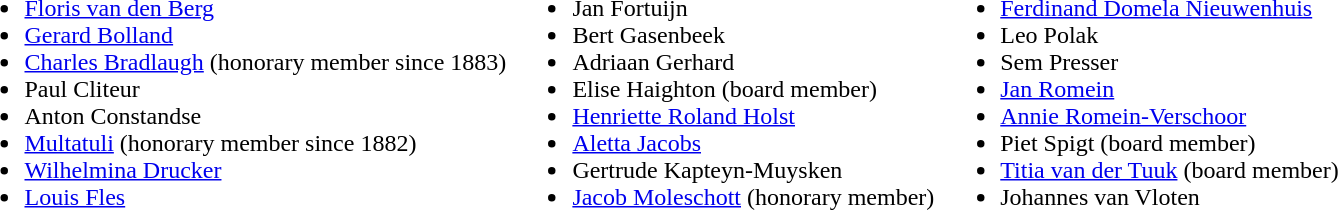<table>
<tr>
<td><br><ul><li><a href='#'>Floris van den Berg</a></li><li><a href='#'>Gerard Bolland</a></li><li><a href='#'>Charles Bradlaugh</a> (honorary member since 1883)</li><li>Paul Cliteur</li><li>Anton Constandse</li><li><a href='#'>Multatuli</a> (honorary member since 1882)</li><li><a href='#'>Wilhelmina Drucker</a></li><li><a href='#'>Louis Fles</a></li></ul></td>
<td><br><ul><li>Jan Fortuijn</li><li>Bert Gasenbeek</li><li>Adriaan Gerhard</li><li>Elise Haighton (board member)</li><li><a href='#'>Henriette Roland Holst</a></li><li><a href='#'>Aletta Jacobs</a></li><li>Gertrude Kapteyn-Muysken</li><li><a href='#'>Jacob Moleschott</a> (honorary member)</li></ul></td>
<td><br><ul><li><a href='#'>Ferdinand Domela Nieuwenhuis</a></li><li>Leo Polak</li><li>Sem Presser</li><li><a href='#'>Jan Romein</a></li><li><a href='#'>Annie Romein-Verschoor</a></li><li>Piet Spigt (board member)</li><li><a href='#'>Titia van der Tuuk</a> (board member)</li><li>Johannes van Vloten</li></ul></td>
</tr>
</table>
